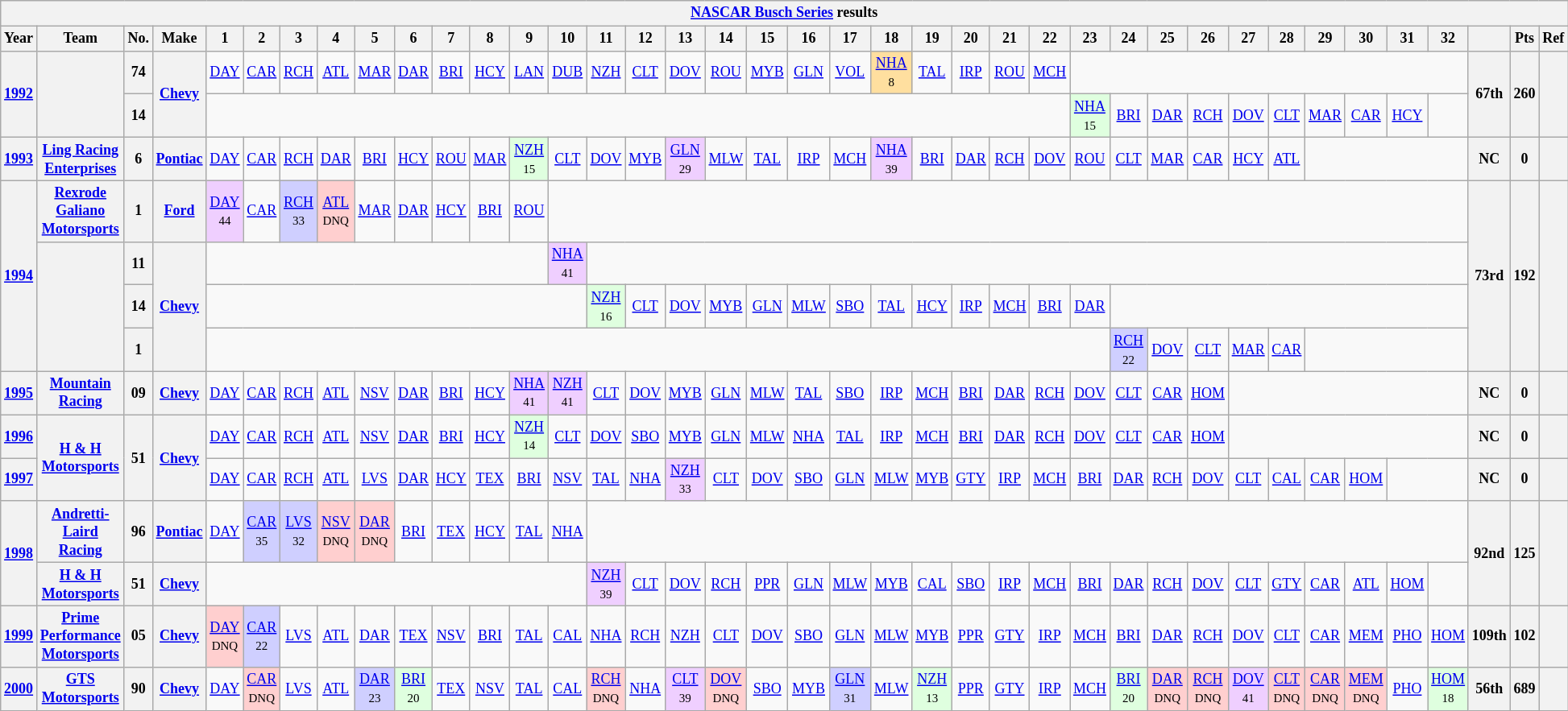<table class="wikitable" style="text-align:center; font-size:75%">
<tr>
<th colspan=42><a href='#'>NASCAR Busch Series</a> results</th>
</tr>
<tr>
<th>Year</th>
<th>Team</th>
<th>No.</th>
<th>Make</th>
<th>1</th>
<th>2</th>
<th>3</th>
<th>4</th>
<th>5</th>
<th>6</th>
<th>7</th>
<th>8</th>
<th>9</th>
<th>10</th>
<th>11</th>
<th>12</th>
<th>13</th>
<th>14</th>
<th>15</th>
<th>16</th>
<th>17</th>
<th>18</th>
<th>19</th>
<th>20</th>
<th>21</th>
<th>22</th>
<th>23</th>
<th>24</th>
<th>25</th>
<th>26</th>
<th>27</th>
<th>28</th>
<th>29</th>
<th>30</th>
<th>31</th>
<th>32</th>
<th></th>
<th>Pts</th>
<th>Ref</th>
</tr>
<tr>
<th rowspan=2><a href='#'>1992</a></th>
<th rowspan=2></th>
<th>74</th>
<th rowspan=2><a href='#'>Chevy</a></th>
<td><a href='#'>DAY</a></td>
<td><a href='#'>CAR</a></td>
<td><a href='#'>RCH</a></td>
<td><a href='#'>ATL</a></td>
<td><a href='#'>MAR</a></td>
<td><a href='#'>DAR</a></td>
<td><a href='#'>BRI</a></td>
<td><a href='#'>HCY</a></td>
<td><a href='#'>LAN</a></td>
<td><a href='#'>DUB</a></td>
<td><a href='#'>NZH</a></td>
<td><a href='#'>CLT</a></td>
<td><a href='#'>DOV</a></td>
<td><a href='#'>ROU</a></td>
<td><a href='#'>MYB</a></td>
<td><a href='#'>GLN</a></td>
<td><a href='#'>VOL</a></td>
<td style="background:#FFDF9F;"><a href='#'>NHA</a><br><small>8</small></td>
<td><a href='#'>TAL</a></td>
<td><a href='#'>IRP</a></td>
<td><a href='#'>ROU</a></td>
<td><a href='#'>MCH</a></td>
<td colspan=10></td>
<th rowspan=2>67th</th>
<th rowspan=2>260</th>
<th rowspan=2></th>
</tr>
<tr>
<th>14</th>
<td colspan=22></td>
<td style="background:#DFFFDF;"><a href='#'>NHA</a><br><small>15</small></td>
<td><a href='#'>BRI</a></td>
<td><a href='#'>DAR</a></td>
<td><a href='#'>RCH</a></td>
<td><a href='#'>DOV</a></td>
<td><a href='#'>CLT</a></td>
<td><a href='#'>MAR</a></td>
<td><a href='#'>CAR</a></td>
<td><a href='#'>HCY</a></td>
<td></td>
</tr>
<tr>
<th><a href='#'>1993</a></th>
<th><a href='#'>Ling Racing Enterprises</a></th>
<th>6</th>
<th><a href='#'>Pontiac</a></th>
<td><a href='#'>DAY</a></td>
<td><a href='#'>CAR</a></td>
<td><a href='#'>RCH</a></td>
<td><a href='#'>DAR</a></td>
<td><a href='#'>BRI</a></td>
<td><a href='#'>HCY</a></td>
<td><a href='#'>ROU</a></td>
<td><a href='#'>MAR</a></td>
<td style="background:#DFFFDF;"><a href='#'>NZH</a><br><small>15</small></td>
<td><a href='#'>CLT</a></td>
<td><a href='#'>DOV</a></td>
<td><a href='#'>MYB</a></td>
<td style="background:#EFCFFF;"><a href='#'>GLN</a><br><small>29</small></td>
<td><a href='#'>MLW</a></td>
<td><a href='#'>TAL</a></td>
<td><a href='#'>IRP</a></td>
<td><a href='#'>MCH</a></td>
<td style="background:#EFCFFF;"><a href='#'>NHA</a><br><small>39</small></td>
<td><a href='#'>BRI</a></td>
<td><a href='#'>DAR</a></td>
<td><a href='#'>RCH</a></td>
<td><a href='#'>DOV</a></td>
<td><a href='#'>ROU</a></td>
<td><a href='#'>CLT</a></td>
<td><a href='#'>MAR</a></td>
<td><a href='#'>CAR</a></td>
<td><a href='#'>HCY</a></td>
<td><a href='#'>ATL</a></td>
<td colspan=4></td>
<th>NC</th>
<th>0</th>
<th></th>
</tr>
<tr>
<th rowspan=4><a href='#'>1994</a></th>
<th><a href='#'>Rexrode Galiano Motorsports</a></th>
<th>1</th>
<th><a href='#'>Ford</a></th>
<td style="background:#EFCFFF;"><a href='#'>DAY</a><br><small>44</small></td>
<td><a href='#'>CAR</a></td>
<td style="background:#CFCFFF;"><a href='#'>RCH</a><br><small>33</small></td>
<td style="background:#FFCFCF;"><a href='#'>ATL</a><br><small>DNQ</small></td>
<td><a href='#'>MAR</a></td>
<td><a href='#'>DAR</a></td>
<td><a href='#'>HCY</a></td>
<td><a href='#'>BRI</a></td>
<td><a href='#'>ROU</a></td>
<td colspan=23></td>
<th rowspan=4>73rd</th>
<th rowspan=4>192</th>
<th rowspan=4></th>
</tr>
<tr>
<th rowspan=3></th>
<th>11</th>
<th rowspan=3><a href='#'>Chevy</a></th>
<td colspan=9></td>
<td style="background:#EFCFFF;"><a href='#'>NHA</a><br><small>41</small></td>
<td colspan=22></td>
</tr>
<tr>
<th>14</th>
<td colspan=10></td>
<td style="background:#DFFFDF;"><a href='#'>NZH</a><br><small>16</small></td>
<td><a href='#'>CLT</a></td>
<td><a href='#'>DOV</a></td>
<td><a href='#'>MYB</a></td>
<td><a href='#'>GLN</a></td>
<td><a href='#'>MLW</a></td>
<td><a href='#'>SBO</a></td>
<td><a href='#'>TAL</a></td>
<td><a href='#'>HCY</a></td>
<td><a href='#'>IRP</a></td>
<td><a href='#'>MCH</a></td>
<td><a href='#'>BRI</a></td>
<td><a href='#'>DAR</a></td>
<td colspan=9></td>
</tr>
<tr>
<th>1</th>
<td colspan=23></td>
<td style="background:#CFCFFF;"><a href='#'>RCH</a><br><small>22</small></td>
<td><a href='#'>DOV</a></td>
<td><a href='#'>CLT</a></td>
<td><a href='#'>MAR</a></td>
<td><a href='#'>CAR</a></td>
<td colspan=4></td>
</tr>
<tr>
<th><a href='#'>1995</a></th>
<th><a href='#'>Mountain Racing</a></th>
<th>09</th>
<th><a href='#'>Chevy</a></th>
<td><a href='#'>DAY</a></td>
<td><a href='#'>CAR</a></td>
<td><a href='#'>RCH</a></td>
<td><a href='#'>ATL</a></td>
<td><a href='#'>NSV</a></td>
<td><a href='#'>DAR</a></td>
<td><a href='#'>BRI</a></td>
<td><a href='#'>HCY</a></td>
<td style="background:#EFCFFF;"><a href='#'>NHA</a><br><small>41</small></td>
<td style="background:#EFCFFF;"><a href='#'>NZH</a><br><small>41</small></td>
<td><a href='#'>CLT</a></td>
<td><a href='#'>DOV</a></td>
<td><a href='#'>MYB</a></td>
<td><a href='#'>GLN</a></td>
<td><a href='#'>MLW</a></td>
<td><a href='#'>TAL</a></td>
<td><a href='#'>SBO</a></td>
<td><a href='#'>IRP</a></td>
<td><a href='#'>MCH</a></td>
<td><a href='#'>BRI</a></td>
<td><a href='#'>DAR</a></td>
<td><a href='#'>RCH</a></td>
<td><a href='#'>DOV</a></td>
<td><a href='#'>CLT</a></td>
<td><a href='#'>CAR</a></td>
<td><a href='#'>HOM</a></td>
<td colspan=6></td>
<th>NC</th>
<th>0</th>
<th></th>
</tr>
<tr>
<th><a href='#'>1996</a></th>
<th rowspan=2><a href='#'>H & H Motorsports</a></th>
<th rowspan=2>51</th>
<th rowspan=2><a href='#'>Chevy</a></th>
<td><a href='#'>DAY</a></td>
<td><a href='#'>CAR</a></td>
<td><a href='#'>RCH</a></td>
<td><a href='#'>ATL</a></td>
<td><a href='#'>NSV</a></td>
<td><a href='#'>DAR</a></td>
<td><a href='#'>BRI</a></td>
<td><a href='#'>HCY</a></td>
<td style="background:#DFFFDF;"><a href='#'>NZH</a><br><small>14</small></td>
<td><a href='#'>CLT</a></td>
<td><a href='#'>DOV</a></td>
<td><a href='#'>SBO</a></td>
<td><a href='#'>MYB</a></td>
<td><a href='#'>GLN</a></td>
<td><a href='#'>MLW</a></td>
<td><a href='#'>NHA</a></td>
<td><a href='#'>TAL</a></td>
<td><a href='#'>IRP</a></td>
<td><a href='#'>MCH</a></td>
<td><a href='#'>BRI</a></td>
<td><a href='#'>DAR</a></td>
<td><a href='#'>RCH</a></td>
<td><a href='#'>DOV</a></td>
<td><a href='#'>CLT</a></td>
<td><a href='#'>CAR</a></td>
<td><a href='#'>HOM</a></td>
<td colspan=6></td>
<th>NC</th>
<th>0</th>
<th></th>
</tr>
<tr>
<th><a href='#'>1997</a></th>
<td><a href='#'>DAY</a></td>
<td><a href='#'>CAR</a></td>
<td><a href='#'>RCH</a></td>
<td><a href='#'>ATL</a></td>
<td><a href='#'>LVS</a></td>
<td><a href='#'>DAR</a></td>
<td><a href='#'>HCY</a></td>
<td><a href='#'>TEX</a></td>
<td><a href='#'>BRI</a></td>
<td><a href='#'>NSV</a></td>
<td><a href='#'>TAL</a></td>
<td><a href='#'>NHA</a></td>
<td style="background:#EFCFFF;"><a href='#'>NZH</a><br><small>33</small></td>
<td><a href='#'>CLT</a></td>
<td><a href='#'>DOV</a></td>
<td><a href='#'>SBO</a></td>
<td><a href='#'>GLN</a></td>
<td><a href='#'>MLW</a></td>
<td><a href='#'>MYB</a></td>
<td><a href='#'>GTY</a></td>
<td><a href='#'>IRP</a></td>
<td><a href='#'>MCH</a></td>
<td><a href='#'>BRI</a></td>
<td><a href='#'>DAR</a></td>
<td><a href='#'>RCH</a></td>
<td><a href='#'>DOV</a></td>
<td><a href='#'>CLT</a></td>
<td><a href='#'>CAL</a></td>
<td><a href='#'>CAR</a></td>
<td><a href='#'>HOM</a></td>
<td colspan=2></td>
<th>NC</th>
<th>0</th>
<th></th>
</tr>
<tr>
<th rowspan=2><a href='#'>1998</a></th>
<th><a href='#'>Andretti-Laird Racing</a></th>
<th>96</th>
<th><a href='#'>Pontiac</a></th>
<td><a href='#'>DAY</a></td>
<td style="background:#CFCFFF;"><a href='#'>CAR</a><br><small>35</small></td>
<td style="background:#CFCFFF;"><a href='#'>LVS</a><br><small>32</small></td>
<td style="background:#FFCFCF;"><a href='#'>NSV</a><br><small>DNQ</small></td>
<td style="background:#FFCFCF;"><a href='#'>DAR</a><br><small>DNQ</small></td>
<td><a href='#'>BRI</a></td>
<td><a href='#'>TEX</a></td>
<td><a href='#'>HCY</a></td>
<td><a href='#'>TAL</a></td>
<td><a href='#'>NHA</a></td>
<td colspan=22></td>
<th rowspan=2>92nd</th>
<th rowspan=2>125</th>
<th rowspan=2></th>
</tr>
<tr>
<th><a href='#'>H & H Motorsports</a></th>
<th>51</th>
<th><a href='#'>Chevy</a></th>
<td colspan=10></td>
<td style="background:#EFCFFF;"><a href='#'>NZH</a><br><small>39</small></td>
<td><a href='#'>CLT</a></td>
<td><a href='#'>DOV</a></td>
<td><a href='#'>RCH</a></td>
<td><a href='#'>PPR</a></td>
<td><a href='#'>GLN</a></td>
<td><a href='#'>MLW</a></td>
<td><a href='#'>MYB</a></td>
<td><a href='#'>CAL</a></td>
<td><a href='#'>SBO</a></td>
<td><a href='#'>IRP</a></td>
<td><a href='#'>MCH</a></td>
<td><a href='#'>BRI</a></td>
<td><a href='#'>DAR</a></td>
<td><a href='#'>RCH</a></td>
<td><a href='#'>DOV</a></td>
<td><a href='#'>CLT</a></td>
<td><a href='#'>GTY</a></td>
<td><a href='#'>CAR</a></td>
<td><a href='#'>ATL</a></td>
<td><a href='#'>HOM</a></td>
<td></td>
</tr>
<tr>
<th><a href='#'>1999</a></th>
<th><a href='#'>Prime Performance Motorsports</a></th>
<th>05</th>
<th><a href='#'>Chevy</a></th>
<td style="background:#FFCFCF;"><a href='#'>DAY</a><br><small>DNQ</small></td>
<td style="background:#CFCFFF;"><a href='#'>CAR</a><br><small>22</small></td>
<td><a href='#'>LVS</a></td>
<td><a href='#'>ATL</a></td>
<td><a href='#'>DAR</a></td>
<td><a href='#'>TEX</a></td>
<td><a href='#'>NSV</a></td>
<td><a href='#'>BRI</a></td>
<td><a href='#'>TAL</a></td>
<td><a href='#'>CAL</a></td>
<td><a href='#'>NHA</a></td>
<td><a href='#'>RCH</a></td>
<td><a href='#'>NZH</a></td>
<td><a href='#'>CLT</a></td>
<td><a href='#'>DOV</a></td>
<td><a href='#'>SBO</a></td>
<td><a href='#'>GLN</a></td>
<td><a href='#'>MLW</a></td>
<td><a href='#'>MYB</a></td>
<td><a href='#'>PPR</a></td>
<td><a href='#'>GTY</a></td>
<td><a href='#'>IRP</a></td>
<td><a href='#'>MCH</a></td>
<td><a href='#'>BRI</a></td>
<td><a href='#'>DAR</a></td>
<td><a href='#'>RCH</a></td>
<td><a href='#'>DOV</a></td>
<td><a href='#'>CLT</a></td>
<td><a href='#'>CAR</a></td>
<td><a href='#'>MEM</a></td>
<td><a href='#'>PHO</a></td>
<td><a href='#'>HOM</a></td>
<th>109th</th>
<th>102</th>
<th></th>
</tr>
<tr>
<th><a href='#'>2000</a></th>
<th><a href='#'>GTS Motorsports</a></th>
<th>90</th>
<th><a href='#'>Chevy</a></th>
<td><a href='#'>DAY</a></td>
<td style="background:#FFCFCF;"><a href='#'>CAR</a><br><small>DNQ</small></td>
<td><a href='#'>LVS</a></td>
<td><a href='#'>ATL</a></td>
<td style="background:#CFCFFF;"><a href='#'>DAR</a><br><small>23</small></td>
<td style="background:#DFFFDF;"><a href='#'>BRI</a><br><small>20</small></td>
<td><a href='#'>TEX</a></td>
<td><a href='#'>NSV</a></td>
<td><a href='#'>TAL</a></td>
<td><a href='#'>CAL</a></td>
<td style="background:#FFCFCF;"><a href='#'>RCH</a><br><small>DNQ</small></td>
<td><a href='#'>NHA</a></td>
<td style="background:#EFCFFF;"><a href='#'>CLT</a><br><small>39</small></td>
<td style="background:#FFCFCF;"><a href='#'>DOV</a><br><small>DNQ</small></td>
<td><a href='#'>SBO</a></td>
<td><a href='#'>MYB</a></td>
<td style="background:#CFCFFF;"><a href='#'>GLN</a><br><small>31</small></td>
<td><a href='#'>MLW</a></td>
<td style="background:#DFFFDF;"><a href='#'>NZH</a><br><small>13</small></td>
<td><a href='#'>PPR</a></td>
<td><a href='#'>GTY</a></td>
<td><a href='#'>IRP</a></td>
<td><a href='#'>MCH</a></td>
<td style="background:#DFFFDF;"><a href='#'>BRI</a><br><small>20</small></td>
<td style="background:#FFCFCF;"><a href='#'>DAR</a><br><small>DNQ</small></td>
<td style="background:#FFCFCF;"><a href='#'>RCH</a><br><small>DNQ</small></td>
<td style="background:#EFCFFF;"><a href='#'>DOV</a><br><small>41</small></td>
<td style="background:#FFCFCF;"><a href='#'>CLT</a><br><small>DNQ</small></td>
<td style="background:#FFCFCF;"><a href='#'>CAR</a><br><small>DNQ</small></td>
<td style="background:#FFCFCF;"><a href='#'>MEM</a><br><small>DNQ</small></td>
<td><a href='#'>PHO</a></td>
<td style="background:#DFFFDF;"><a href='#'>HOM</a><br><small>18</small></td>
<th>56th</th>
<th>689</th>
<th></th>
</tr>
</table>
